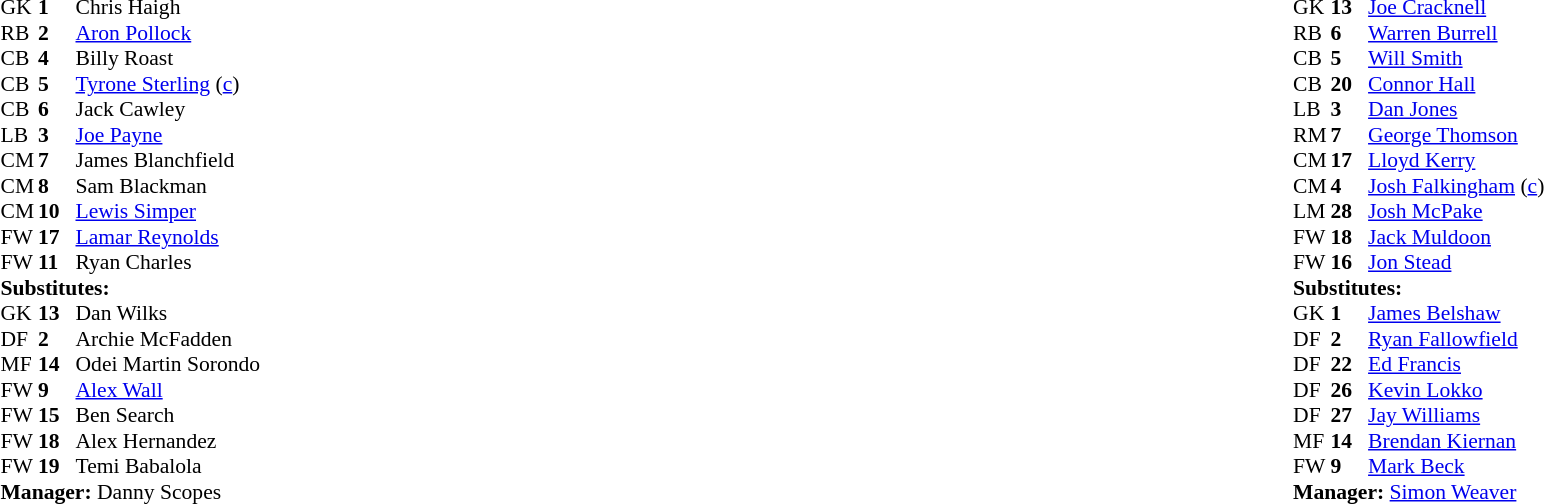<table width="100%">
<tr>
<td valign="top" width="50%"><br><table style="font-size: 90%" cellspacing="0" cellpadding="0">
<tr>
<th width=25></th>
<th width=25></th>
</tr>
<tr>
<td>GK</td>
<td><strong>1</strong></td>
<td> Chris Haigh</td>
</tr>
<tr>
<td>RB</td>
<td><strong>2</strong></td>
<td> <a href='#'>Aron Pollock</a></td>
</tr>
<tr>
<td>CB</td>
<td><strong>4</strong></td>
<td> Billy Roast</td>
<td></td>
<td></td>
</tr>
<tr>
<td>CB</td>
<td><strong>5</strong></td>
<td> <a href='#'>Tyrone Sterling</a> (<a href='#'>c</a>)</td>
</tr>
<tr>
<td>CB</td>
<td><strong>6</strong></td>
<td> Jack Cawley</td>
</tr>
<tr>
<td>LB</td>
<td><strong>3</strong></td>
<td> <a href='#'>Joe Payne</a></td>
</tr>
<tr>
<td>CM</td>
<td><strong>7</strong></td>
<td> James Blanchfield</td>
<td></td>
<td></td>
</tr>
<tr>
<td>CM</td>
<td><strong>8</strong></td>
<td> Sam Blackman</td>
</tr>
<tr>
<td>CM</td>
<td><strong>10</strong></td>
<td> <a href='#'>Lewis Simper</a></td>
</tr>
<tr>
<td>FW</td>
<td><strong>17</strong></td>
<td> <a href='#'>Lamar Reynolds</a></td>
</tr>
<tr>
<td>FW</td>
<td><strong>11</strong></td>
<td> Ryan Charles</td>
<td></td>
<td></td>
</tr>
<tr>
<td colspan=3><strong>Substitutes:</strong></td>
</tr>
<tr>
<td>GK</td>
<td><strong>13</strong></td>
<td> Dan Wilks</td>
</tr>
<tr>
<td>DF</td>
<td><strong>2</strong></td>
<td> Archie McFadden</td>
</tr>
<tr>
<td>MF</td>
<td><strong>14</strong></td>
<td> Odei Martin Sorondo</td>
<td></td>
<td></td>
</tr>
<tr>
<td>FW</td>
<td><strong>9</strong></td>
<td> <a href='#'>Alex Wall</a></td>
<td></td>
<td></td>
</tr>
<tr>
<td>FW</td>
<td><strong>15</strong></td>
<td> Ben Search</td>
</tr>
<tr>
<td>FW</td>
<td><strong>18</strong></td>
<td> Alex Hernandez</td>
</tr>
<tr>
<td>FW</td>
<td><strong>19</strong></td>
<td> Temi Babalola</td>
<td></td>
<td></td>
</tr>
<tr>
<td colspan=4><strong>Manager:</strong>  Danny Scopes</td>
</tr>
<tr>
<td colspan=4></td>
</tr>
</table>
</td>
<td></td>
<td valign="top" width="100%"><br><table style="font-size: 90%" cellspacing="0" cellpadding="0" align=center>
<tr>
<th width=25></th>
<th width=25></th>
</tr>
<tr>
<td>GK</td>
<td><strong>13</strong></td>
<td> <a href='#'>Joe Cracknell</a></td>
</tr>
<tr>
<td>RB</td>
<td><strong>6</strong></td>
<td> <a href='#'>Warren Burrell</a></td>
</tr>
<tr>
<td>CB</td>
<td><strong>5</strong></td>
<td> <a href='#'>Will Smith</a></td>
</tr>
<tr>
<td>CB</td>
<td><strong>20</strong></td>
<td> <a href='#'>Connor Hall</a></td>
</tr>
<tr>
<td>LB</td>
<td><strong>3</strong></td>
<td> <a href='#'>Dan Jones</a></td>
<td></td>
<td></td>
</tr>
<tr>
<td>RM</td>
<td><strong>7</strong></td>
<td> <a href='#'>George Thomson</a></td>
</tr>
<tr>
<td>CM</td>
<td><strong>17</strong></td>
<td> <a href='#'>Lloyd Kerry</a></td>
</tr>
<tr>
<td>CM</td>
<td><strong>4</strong></td>
<td> <a href='#'>Josh Falkingham</a> (<a href='#'>c</a>)</td>
</tr>
<tr>
<td>LM</td>
<td><strong>28</strong></td>
<td> <a href='#'>Josh McPake</a></td>
<td></td>
<td></td>
</tr>
<tr>
<td>FW</td>
<td><strong>18</strong></td>
<td> <a href='#'>Jack Muldoon</a></td>
</tr>
<tr>
<td>FW</td>
<td><strong>16</strong></td>
<td> <a href='#'>Jon Stead</a></td>
<td></td>
<td></td>
</tr>
<tr>
<td colspan=3><strong>Substitutes:</strong></td>
</tr>
<tr>
<td>GK</td>
<td><strong>1</strong></td>
<td> <a href='#'>James Belshaw</a></td>
</tr>
<tr>
<td>DF</td>
<td><strong>2</strong></td>
<td> <a href='#'>Ryan Fallowfield</a></td>
<td></td>
<td></td>
</tr>
<tr>
<td>DF</td>
<td><strong>22</strong></td>
<td> <a href='#'>Ed Francis</a></td>
</tr>
<tr>
<td>DF</td>
<td><strong>26</strong></td>
<td> <a href='#'>Kevin Lokko</a></td>
</tr>
<tr>
<td>DF</td>
<td><strong>27</strong></td>
<td> <a href='#'>Jay Williams</a></td>
</tr>
<tr>
<td>MF</td>
<td><strong>14</strong></td>
<td> <a href='#'>Brendan Kiernan</a></td>
<td></td>
<td></td>
</tr>
<tr>
<td>FW</td>
<td><strong>9</strong></td>
<td> <a href='#'>Mark Beck</a></td>
<td></td>
<td></td>
</tr>
<tr>
<td colspan=4><strong>Manager:</strong>  <a href='#'>Simon Weaver</a></td>
</tr>
<tr>
<td colspan=4></td>
</tr>
</table>
</td>
</tr>
</table>
